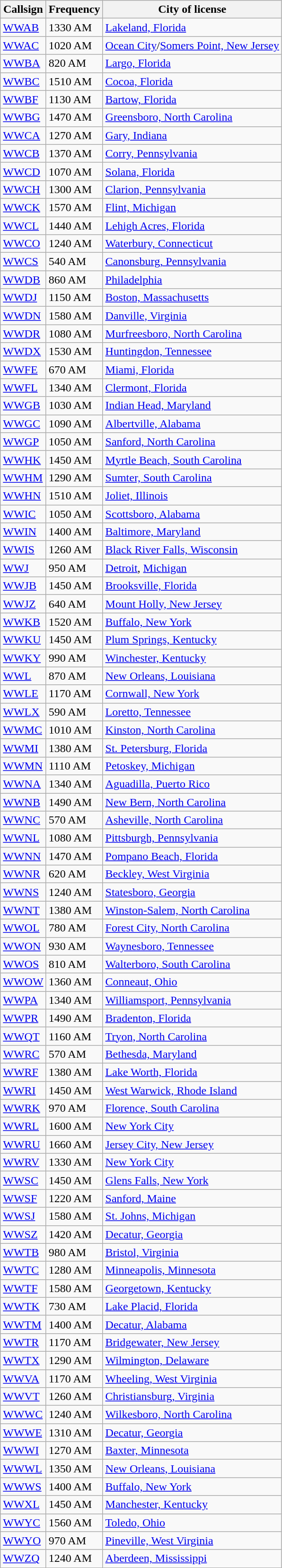<table class="wikitable sortable">
<tr>
<th>Callsign</th>
<th>Frequency</th>
<th>City of license</th>
</tr>
<tr>
<td><a href='#'>WWAB</a></td>
<td>1330 AM</td>
<td><a href='#'>Lakeland, Florida</a></td>
</tr>
<tr>
<td><a href='#'>WWAC</a></td>
<td>1020 AM</td>
<td><a href='#'>Ocean City</a>/<a href='#'>Somers Point, New Jersey</a></td>
</tr>
<tr>
<td><a href='#'>WWBA</a></td>
<td>820 AM</td>
<td><a href='#'>Largo, Florida</a></td>
</tr>
<tr>
<td><a href='#'>WWBC</a></td>
<td>1510 AM</td>
<td><a href='#'>Cocoa, Florida</a></td>
</tr>
<tr>
<td><a href='#'>WWBF</a></td>
<td>1130 AM</td>
<td><a href='#'>Bartow, Florida</a></td>
</tr>
<tr>
<td><a href='#'>WWBG</a></td>
<td>1470 AM</td>
<td><a href='#'>Greensboro, North Carolina</a></td>
</tr>
<tr>
<td><a href='#'>WWCA</a></td>
<td>1270 AM</td>
<td><a href='#'>Gary, Indiana</a></td>
</tr>
<tr>
<td><a href='#'>WWCB</a></td>
<td>1370 AM</td>
<td><a href='#'>Corry, Pennsylvania</a></td>
</tr>
<tr>
<td><a href='#'>WWCD</a></td>
<td>1070 AM</td>
<td><a href='#'>Solana, Florida</a></td>
</tr>
<tr>
<td><a href='#'>WWCH</a></td>
<td>1300 AM</td>
<td><a href='#'>Clarion, Pennsylvania</a></td>
</tr>
<tr>
<td><a href='#'>WWCK</a></td>
<td>1570 AM</td>
<td><a href='#'>Flint, Michigan</a></td>
</tr>
<tr>
<td><a href='#'>WWCL</a></td>
<td>1440 AM</td>
<td><a href='#'>Lehigh Acres, Florida</a></td>
</tr>
<tr>
<td><a href='#'>WWCO</a></td>
<td>1240 AM</td>
<td><a href='#'>Waterbury, Connecticut</a></td>
</tr>
<tr>
<td><a href='#'>WWCS</a></td>
<td>540 AM</td>
<td><a href='#'>Canonsburg, Pennsylvania</a></td>
</tr>
<tr>
<td><a href='#'>WWDB</a></td>
<td>860 AM</td>
<td><a href='#'>Philadelphia</a></td>
</tr>
<tr>
<td><a href='#'>WWDJ</a></td>
<td>1150 AM</td>
<td><a href='#'>Boston, Massachusetts</a></td>
</tr>
<tr>
<td><a href='#'>WWDN</a></td>
<td>1580 AM</td>
<td><a href='#'>Danville, Virginia</a></td>
</tr>
<tr>
<td><a href='#'>WWDR</a></td>
<td>1080 AM</td>
<td><a href='#'>Murfreesboro, North Carolina</a></td>
</tr>
<tr>
<td><a href='#'>WWDX</a></td>
<td>1530 AM</td>
<td><a href='#'>Huntingdon, Tennessee</a></td>
</tr>
<tr>
<td><a href='#'>WWFE</a></td>
<td>670 AM</td>
<td><a href='#'>Miami, Florida</a></td>
</tr>
<tr>
<td><a href='#'>WWFL</a></td>
<td>1340 AM</td>
<td><a href='#'>Clermont, Florida</a></td>
</tr>
<tr>
<td><a href='#'>WWGB</a></td>
<td>1030 AM</td>
<td><a href='#'>Indian Head, Maryland</a></td>
</tr>
<tr>
<td><a href='#'>WWGC</a></td>
<td>1090 AM</td>
<td><a href='#'>Albertville, Alabama</a></td>
</tr>
<tr>
<td><a href='#'>WWGP</a></td>
<td>1050 AM</td>
<td><a href='#'>Sanford, North Carolina</a></td>
</tr>
<tr>
<td><a href='#'>WWHK</a></td>
<td>1450 AM</td>
<td><a href='#'>Myrtle Beach, South Carolina</a></td>
</tr>
<tr>
<td><a href='#'>WWHM</a></td>
<td>1290 AM</td>
<td><a href='#'>Sumter, South Carolina</a></td>
</tr>
<tr>
<td><a href='#'>WWHN</a></td>
<td>1510 AM</td>
<td><a href='#'>Joliet, Illinois</a></td>
</tr>
<tr>
<td><a href='#'>WWIC</a></td>
<td>1050 AM</td>
<td><a href='#'>Scottsboro, Alabama</a></td>
</tr>
<tr>
<td><a href='#'>WWIN</a></td>
<td>1400 AM</td>
<td><a href='#'>Baltimore, Maryland</a></td>
</tr>
<tr>
<td><a href='#'>WWIS</a></td>
<td>1260 AM</td>
<td><a href='#'>Black River Falls, Wisconsin</a></td>
</tr>
<tr>
<td><a href='#'>WWJ</a></td>
<td>950 AM</td>
<td><a href='#'>Detroit</a>, <a href='#'>Michigan</a></td>
</tr>
<tr>
<td><a href='#'>WWJB</a></td>
<td>1450 AM</td>
<td><a href='#'>Brooksville, Florida</a></td>
</tr>
<tr>
<td><a href='#'>WWJZ</a></td>
<td>640 AM</td>
<td><a href='#'>Mount Holly, New Jersey</a></td>
</tr>
<tr>
<td><a href='#'>WWKB</a></td>
<td>1520 AM</td>
<td><a href='#'>Buffalo, New York</a></td>
</tr>
<tr>
<td><a href='#'>WWKU</a></td>
<td>1450 AM</td>
<td><a href='#'>Plum Springs, Kentucky</a></td>
</tr>
<tr>
<td><a href='#'>WWKY</a></td>
<td>990 AM</td>
<td><a href='#'>Winchester, Kentucky</a></td>
</tr>
<tr>
<td><a href='#'>WWL</a></td>
<td>870 AM</td>
<td><a href='#'>New Orleans, Louisiana</a></td>
</tr>
<tr>
<td><a href='#'>WWLE</a></td>
<td>1170 AM</td>
<td><a href='#'>Cornwall, New York</a></td>
</tr>
<tr>
<td><a href='#'>WWLX</a></td>
<td>590 AM</td>
<td><a href='#'>Loretto, Tennessee</a></td>
</tr>
<tr>
<td><a href='#'>WWMC</a></td>
<td>1010 AM</td>
<td><a href='#'>Kinston, North Carolina</a></td>
</tr>
<tr>
<td><a href='#'>WWMI</a></td>
<td>1380 AM</td>
<td><a href='#'>St. Petersburg, Florida</a></td>
</tr>
<tr>
<td><a href='#'>WWMN</a></td>
<td>1110 AM</td>
<td><a href='#'>Petoskey, Michigan</a></td>
</tr>
<tr>
<td><a href='#'>WWNA</a></td>
<td>1340 AM</td>
<td><a href='#'>Aguadilla, Puerto Rico</a></td>
</tr>
<tr>
<td><a href='#'>WWNB</a></td>
<td>1490 AM</td>
<td><a href='#'>New Bern, North Carolina</a></td>
</tr>
<tr>
<td><a href='#'>WWNC</a></td>
<td>570 AM</td>
<td><a href='#'>Asheville, North Carolina</a></td>
</tr>
<tr>
<td><a href='#'>WWNL</a></td>
<td>1080 AM</td>
<td><a href='#'>Pittsburgh, Pennsylvania</a></td>
</tr>
<tr>
<td><a href='#'>WWNN</a></td>
<td>1470 AM</td>
<td><a href='#'>Pompano Beach, Florida</a></td>
</tr>
<tr>
<td><a href='#'>WWNR</a></td>
<td>620 AM</td>
<td><a href='#'>Beckley, West Virginia</a></td>
</tr>
<tr>
<td><a href='#'>WWNS</a></td>
<td>1240 AM</td>
<td><a href='#'>Statesboro, Georgia</a></td>
</tr>
<tr>
<td><a href='#'>WWNT</a></td>
<td>1380 AM</td>
<td><a href='#'>Winston-Salem, North Carolina</a></td>
</tr>
<tr>
<td><a href='#'>WWOL</a></td>
<td>780 AM</td>
<td><a href='#'>Forest City, North Carolina</a></td>
</tr>
<tr>
<td><a href='#'>WWON</a></td>
<td>930 AM</td>
<td><a href='#'>Waynesboro, Tennessee</a></td>
</tr>
<tr>
<td><a href='#'>WWOS</a></td>
<td>810 AM</td>
<td><a href='#'>Walterboro, South Carolina</a></td>
</tr>
<tr>
<td><a href='#'>WWOW</a></td>
<td>1360 AM</td>
<td><a href='#'>Conneaut, Ohio</a></td>
</tr>
<tr>
<td><a href='#'>WWPA</a></td>
<td>1340 AM</td>
<td><a href='#'>Williamsport, Pennsylvania</a></td>
</tr>
<tr>
<td><a href='#'>WWPR</a></td>
<td>1490 AM</td>
<td><a href='#'>Bradenton, Florida</a></td>
</tr>
<tr>
<td><a href='#'>WWQT</a></td>
<td>1160 AM</td>
<td><a href='#'>Tryon, North Carolina</a></td>
</tr>
<tr>
<td><a href='#'>WWRC</a></td>
<td>570 AM</td>
<td><a href='#'>Bethesda, Maryland</a></td>
</tr>
<tr>
<td><a href='#'>WWRF</a></td>
<td>1380 AM</td>
<td><a href='#'>Lake Worth, Florida</a></td>
</tr>
<tr>
<td><a href='#'>WWRI</a></td>
<td>1450 AM</td>
<td><a href='#'>West Warwick, Rhode Island</a></td>
</tr>
<tr>
<td><a href='#'>WWRK</a></td>
<td>970 AM</td>
<td><a href='#'>Florence, South Carolina</a></td>
</tr>
<tr>
<td><a href='#'>WWRL</a></td>
<td>1600 AM</td>
<td><a href='#'>New York City</a></td>
</tr>
<tr>
<td><a href='#'>WWRU</a></td>
<td>1660 AM</td>
<td><a href='#'>Jersey City, New Jersey</a></td>
</tr>
<tr>
<td><a href='#'>WWRV</a></td>
<td>1330 AM</td>
<td><a href='#'>New York City</a></td>
</tr>
<tr>
<td><a href='#'>WWSC</a></td>
<td>1450 AM</td>
<td><a href='#'>Glens Falls, New York</a></td>
</tr>
<tr>
<td><a href='#'>WWSF</a></td>
<td>1220 AM</td>
<td><a href='#'>Sanford, Maine</a></td>
</tr>
<tr>
<td><a href='#'>WWSJ</a></td>
<td>1580 AM</td>
<td><a href='#'>St. Johns, Michigan</a></td>
</tr>
<tr>
<td><a href='#'>WWSZ</a></td>
<td>1420 AM</td>
<td><a href='#'>Decatur, Georgia</a></td>
</tr>
<tr>
<td><a href='#'>WWTB</a></td>
<td>980 AM</td>
<td><a href='#'>Bristol, Virginia</a></td>
</tr>
<tr>
<td><a href='#'>WWTC</a></td>
<td>1280 AM</td>
<td><a href='#'>Minneapolis, Minnesota</a></td>
</tr>
<tr>
<td><a href='#'>WWTF</a></td>
<td>1580 AM</td>
<td><a href='#'>Georgetown, Kentucky</a></td>
</tr>
<tr>
<td><a href='#'>WWTK</a></td>
<td>730 AM</td>
<td><a href='#'>Lake Placid, Florida</a></td>
</tr>
<tr>
<td><a href='#'>WWTM</a></td>
<td>1400 AM</td>
<td><a href='#'>Decatur, Alabama</a></td>
</tr>
<tr>
<td><a href='#'>WWTR</a></td>
<td>1170 AM</td>
<td><a href='#'>Bridgewater, New Jersey</a></td>
</tr>
<tr>
<td><a href='#'>WWTX</a></td>
<td>1290 AM</td>
<td><a href='#'>Wilmington, Delaware</a></td>
</tr>
<tr>
<td><a href='#'>WWVA</a></td>
<td>1170 AM</td>
<td><a href='#'>Wheeling, West Virginia</a></td>
</tr>
<tr>
<td><a href='#'>WWVT</a></td>
<td>1260 AM</td>
<td><a href='#'>Christiansburg, Virginia</a></td>
</tr>
<tr>
<td><a href='#'>WWWC</a></td>
<td>1240 AM</td>
<td><a href='#'>Wilkesboro, North Carolina</a></td>
</tr>
<tr>
<td><a href='#'>WWWE</a></td>
<td>1310 AM</td>
<td><a href='#'>Decatur, Georgia</a></td>
</tr>
<tr>
<td><a href='#'>WWWI</a></td>
<td>1270 AM</td>
<td><a href='#'>Baxter, Minnesota</a></td>
</tr>
<tr>
<td><a href='#'>WWWL</a></td>
<td>1350 AM</td>
<td><a href='#'>New Orleans, Louisiana</a></td>
</tr>
<tr>
<td><a href='#'>WWWS</a></td>
<td>1400 AM</td>
<td><a href='#'>Buffalo, New York</a></td>
</tr>
<tr>
<td><a href='#'>WWXL</a></td>
<td>1450 AM</td>
<td><a href='#'>Manchester, Kentucky</a></td>
</tr>
<tr>
<td><a href='#'>WWYC</a></td>
<td>1560 AM</td>
<td><a href='#'>Toledo, Ohio</a></td>
</tr>
<tr>
<td><a href='#'>WWYO</a></td>
<td>970 AM</td>
<td><a href='#'>Pineville, West Virginia</a></td>
</tr>
<tr>
<td><a href='#'>WWZQ</a></td>
<td>1240 AM</td>
<td><a href='#'>Aberdeen, Mississippi</a></td>
</tr>
</table>
